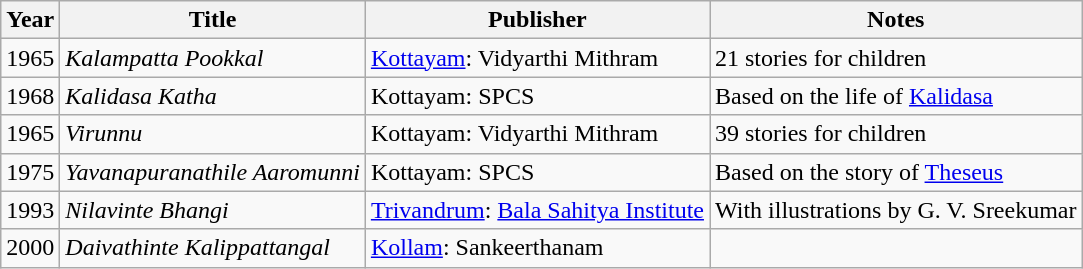<table class="wikitable">
<tr>
<th>Year</th>
<th>Title</th>
<th>Publisher</th>
<th>Notes</th>
</tr>
<tr>
<td>1965</td>
<td><em>Kalampatta Pookkal</em></td>
<td><a href='#'>Kottayam</a>: Vidyarthi Mithram</td>
<td>21 stories for children</td>
</tr>
<tr>
<td>1968</td>
<td><em>Kalidasa Katha</em></td>
<td>Kottayam: SPCS</td>
<td>Based on the life of <a href='#'>Kalidasa</a></td>
</tr>
<tr>
<td>1965</td>
<td><em>Virunnu</em></td>
<td>Kottayam: Vidyarthi Mithram</td>
<td>39 stories for children</td>
</tr>
<tr>
<td>1975</td>
<td><em>Yavanapuranathile Aaromunni</em></td>
<td>Kottayam: SPCS</td>
<td>Based on the story of <a href='#'>Theseus</a></td>
</tr>
<tr>
<td>1993</td>
<td><em>Nilavinte Bhangi</em></td>
<td><a href='#'>Trivandrum</a>: <a href='#'>Bala Sahitya Institute</a></td>
<td>With illustrations by G. V. Sreekumar</td>
</tr>
<tr>
<td>2000</td>
<td><em>Daivathinte Kalippattangal</em></td>
<td><a href='#'>Kollam</a>: Sankeerthanam</td>
<td></td>
</tr>
</table>
